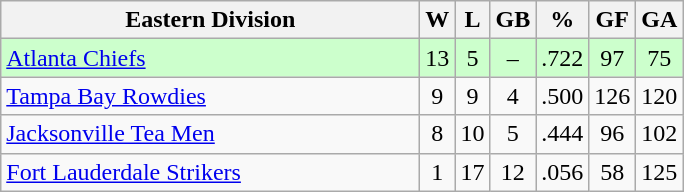<table class="wikitable" style="text-align:center">
<tr>
<th style="width:17em">Eastern Division</th>
<th>W</th>
<th>L</th>
<th>GB</th>
<th>%</th>
<th>GF</th>
<th>GA</th>
</tr>
<tr bgcolor=#ccffcc align=center>
<td align=left><a href='#'>Atlanta Chiefs</a></td>
<td>13</td>
<td>5</td>
<td>–</td>
<td>.722</td>
<td>97</td>
<td>75</td>
</tr>
<tr>
<td align=left><a href='#'>Tampa Bay Rowdies</a></td>
<td>9</td>
<td>9</td>
<td>4</td>
<td>.500</td>
<td>126</td>
<td>120</td>
</tr>
<tr>
<td align=left><a href='#'>Jacksonville Tea Men</a></td>
<td>8</td>
<td>10</td>
<td>5</td>
<td>.444</td>
<td>96</td>
<td>102</td>
</tr>
<tr>
<td align=left><a href='#'>Fort Lauderdale Strikers</a></td>
<td>1</td>
<td>17</td>
<td>12</td>
<td>.056</td>
<td>58</td>
<td>125</td>
</tr>
</table>
